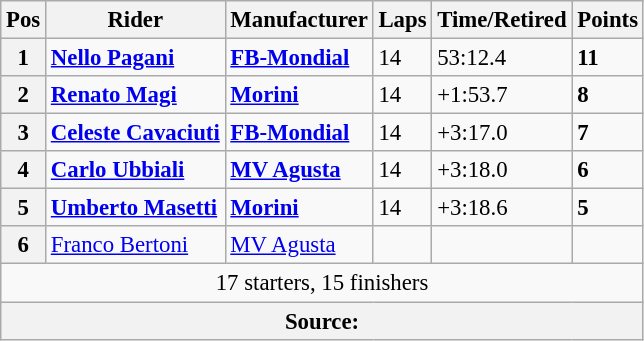<table class="wikitable" style="font-size: 95%;">
<tr>
<th>Pos</th>
<th>Rider</th>
<th>Manufacturer</th>
<th>Laps</th>
<th>Time/Retired</th>
<th>Points</th>
</tr>
<tr>
<th>1</th>
<td> <strong><a href='#'>Nello Pagani</a></strong></td>
<td><strong><a href='#'>FB-Mondial</a></strong></td>
<td>14</td>
<td>53:12.4</td>
<td><strong>11</strong></td>
</tr>
<tr>
<th>2</th>
<td> <strong><a href='#'>Renato Magi</a></strong></td>
<td><strong><a href='#'>Morini</a></strong></td>
<td>14</td>
<td>+1:53.7</td>
<td><strong>8</strong></td>
</tr>
<tr>
<th>3</th>
<td> <strong><a href='#'>Celeste Cavaciuti</a></strong></td>
<td><strong><a href='#'>FB-Mondial</a></strong></td>
<td>14</td>
<td>+3:17.0</td>
<td><strong>7</strong></td>
</tr>
<tr>
<th>4</th>
<td> <strong><a href='#'>Carlo Ubbiali</a></strong></td>
<td><strong><a href='#'>MV Agusta</a></strong></td>
<td>14</td>
<td>+3:18.0</td>
<td><strong>6</strong></td>
</tr>
<tr>
<th>5</th>
<td> <strong><a href='#'>Umberto Masetti</a></strong></td>
<td><strong><a href='#'>Morini</a></strong></td>
<td>14</td>
<td>+3:18.6</td>
<td><strong>5</strong></td>
</tr>
<tr>
<th>6</th>
<td> <a href='#'>Franco Bertoni</a></td>
<td><a href='#'>MV Agusta</a></td>
<td></td>
<td></td>
<td></td>
</tr>
<tr>
<td colspan=6 align=center>17 starters, 15 finishers</td>
</tr>
<tr>
<th colspan=6><strong>Source</strong>:</th>
</tr>
</table>
